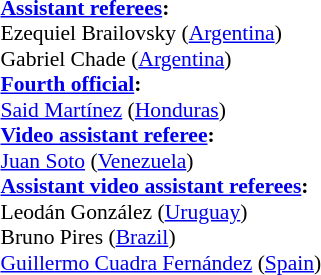<table style="width:100%; font-size:90%;">
<tr>
<td><br><strong><a href='#'>Assistant referees</a>:</strong>
<br>Ezequiel Brailovsky (<a href='#'>Argentina</a>)
<br>Gabriel Chade (<a href='#'>Argentina</a>)
<br><strong><a href='#'>Fourth official</a>:</strong>
<br><a href='#'>Said Martínez</a> (<a href='#'>Honduras</a>)
<br><strong><a href='#'>Video assistant referee</a>:</strong>
<br><a href='#'>Juan Soto</a> (<a href='#'>Venezuela</a>)
<br><strong><a href='#'>Assistant video assistant referees</a>:</strong>
<br>Leodán González (<a href='#'>Uruguay</a>)
<br>Bruno Pires (<a href='#'>Brazil</a>)
<br><a href='#'>Guillermo Cuadra Fernández</a> (<a href='#'>Spain</a>)</td>
</tr>
</table>
